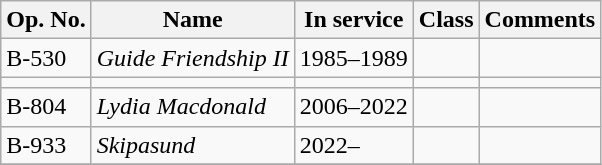<table class="wikitable">
<tr>
<th>Op. No.</th>
<th>Name</th>
<th>In service</th>
<th>Class</th>
<th>Comments</th>
</tr>
<tr>
<td>B-530</td>
<td><em>Guide Friendship II</em></td>
<td>1985–1989</td>
<td></td>
<td></td>
</tr>
<tr>
<td></td>
<td></td>
<td></td>
<td></td>
<td></td>
</tr>
<tr>
<td>B-804</td>
<td><em>Lydia Macdonald</em></td>
<td>2006–2022</td>
<td></td>
<td></td>
</tr>
<tr>
<td>B-933</td>
<td><em>Skipasund</em></td>
<td>2022–</td>
<td></td>
<td></td>
</tr>
<tr>
</tr>
</table>
